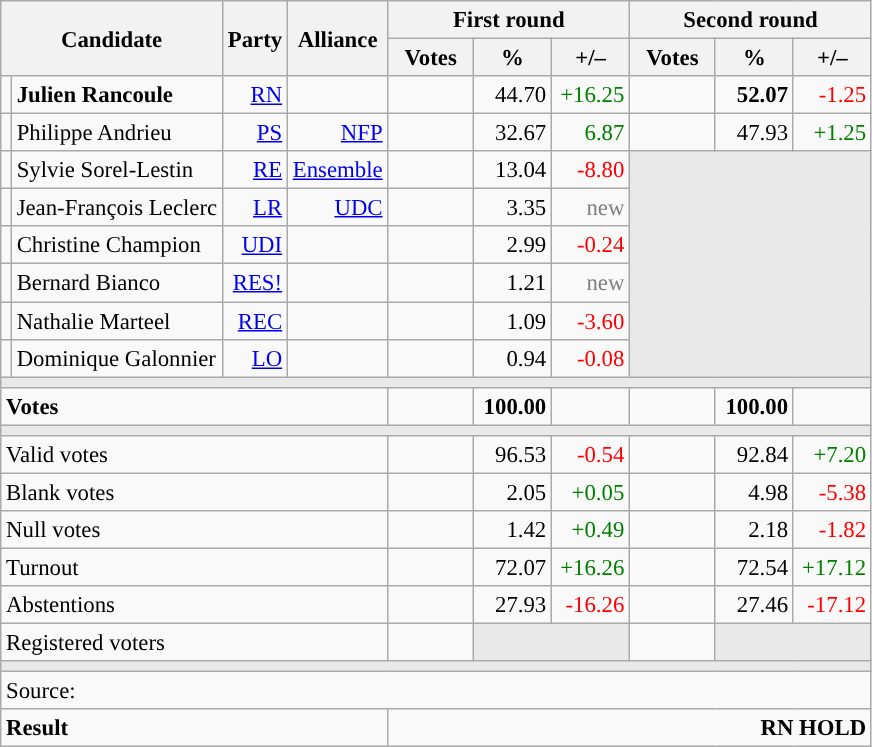<table class="wikitable" style="text-align:right;font-size:95%;">
<tr>
<th rowspan="2" colspan="2">Candidate</th>
<th colspan="1" rowspan="2">Party</th>
<th colspan="1" rowspan="2">Alliance</th>
<th colspan="3">First round</th>
<th colspan="3">Second round</th>
</tr>
<tr>
<th style="width:50px;">Votes</th>
<th style="width:45px;">%</th>
<th style="width:45px;">+/–</th>
<th style="width:50px;">Votes</th>
<th style="width:45px;">%</th>
<th style="width:45px;">+/–</th>
</tr>
<tr>
<td style="color:inherit;background:"></td>
<td style="text-align:left;"><strong>Julien Rancoule</strong></td>
<td><a href='#'>RN</a></td>
<td></td>
<td></td>
<td>44.70</td>
<td style="color:green;">+16.25</td>
<td><strong></strong></td>
<td><strong>52.07</strong></td>
<td style="color:red;">-1.25</td>
</tr>
<tr>
<td style="color:inherit;background:"></td>
<td style="text-align:left;">Philippe Andrieu</td>
<td><a href='#'>PS</a></td>
<td><a href='#'>NFP</a></td>
<td></td>
<td>32.67</td>
<td style="color:green;">6.87</td>
<td></td>
<td>47.93</td>
<td style="color:green;">+1.25</td>
</tr>
<tr>
<td style="color:inherit;background:"></td>
<td style="text-align:left;">Sylvie Sorel-Lestin</td>
<td><a href='#'>RE</a></td>
<td><a href='#'>Ensemble</a></td>
<td></td>
<td>13.04</td>
<td style="color:red;">-8.80</td>
<td colspan="3" rowspan="6" style="background:#E9E9E9;"></td>
</tr>
<tr>
<td style="color:inherit;background:"></td>
<td style="text-align:left;">Jean-François Leclerc</td>
<td><a href='#'>LR</a></td>
<td><a href='#'>UDC</a></td>
<td></td>
<td>3.35</td>
<td style="color:grey;">new</td>
</tr>
<tr>
<td style="color:inherit;background:"></td>
<td style="text-align:left;">Christine Champion</td>
<td><a href='#'>UDI</a></td>
<td></td>
<td></td>
<td>2.99</td>
<td style="color:red;">-0.24</td>
</tr>
<tr>
<td style="color:inherit;background:"></td>
<td style="text-align:left;">Bernard Bianco</td>
<td><a href='#'>RES!</a></td>
<td></td>
<td></td>
<td>1.21</td>
<td style="color:grey;">new</td>
</tr>
<tr>
<td style="color:inherit;background:"></td>
<td style="text-align:left;">Nathalie Marteel</td>
<td><a href='#'>REC</a></td>
<td></td>
<td></td>
<td>1.09</td>
<td style="color:red;">-3.60</td>
</tr>
<tr>
<td style="color:inherit;background:"></td>
<td style="text-align:left;">Dominique Galonnier</td>
<td><a href='#'>LO</a></td>
<td></td>
<td></td>
<td>0.94</td>
<td style="color:red;">-0.08</td>
</tr>
<tr>
<td colspan="10" style="background:#E9E9E9;"></td>
</tr>
<tr style="font-weight:bold;">
<td colspan="4" style="text-align:left;">Votes</td>
<td></td>
<td>100.00</td>
<td></td>
<td></td>
<td>100.00</td>
<td></td>
</tr>
<tr>
<td colspan="10" style="background:#E9E9E9;"></td>
</tr>
<tr>
<td colspan="4" style="text-align:left;">Valid votes</td>
<td></td>
<td>96.53</td>
<td style="color:red;">-0.54</td>
<td></td>
<td>92.84</td>
<td style="color:green;">+7.20</td>
</tr>
<tr>
<td colspan="4" style="text-align:left;">Blank votes</td>
<td></td>
<td>2.05</td>
<td style="color:green;">+0.05</td>
<td></td>
<td>4.98</td>
<td style="color:red;">-5.38</td>
</tr>
<tr>
<td colspan="4" style="text-align:left;">Null votes</td>
<td></td>
<td>1.42</td>
<td style="color:green;">+0.49</td>
<td></td>
<td>2.18</td>
<td style="color:red;">-1.82</td>
</tr>
<tr>
<td colspan="4" style="text-align:left;">Turnout</td>
<td></td>
<td>72.07</td>
<td style="color:green;">+16.26</td>
<td></td>
<td>72.54</td>
<td style="color:green;">+17.12</td>
</tr>
<tr>
<td colspan="4" style="text-align:left;">Abstentions</td>
<td></td>
<td>27.93</td>
<td style="color:red;">-16.26</td>
<td></td>
<td>27.46</td>
<td style="color:red;">-17.12</td>
</tr>
<tr>
<td colspan="4" style="text-align:left;">Registered voters</td>
<td></td>
<td colspan="2" style="background:#E9E9E9;"></td>
<td></td>
<td colspan="2" style="background:#E9E9E9;"></td>
</tr>
<tr>
<td colspan="10" style="background:#E9E9E9;"></td>
</tr>
<tr>
<td colspan="10" style="text-align:left;">Source: </td>
</tr>
<tr style="font-weight:bold">
<td colspan="4" style="text-align:left;">Result</td>
<td colspan="6" style="background-color:">RN HOLD</td>
</tr>
</table>
